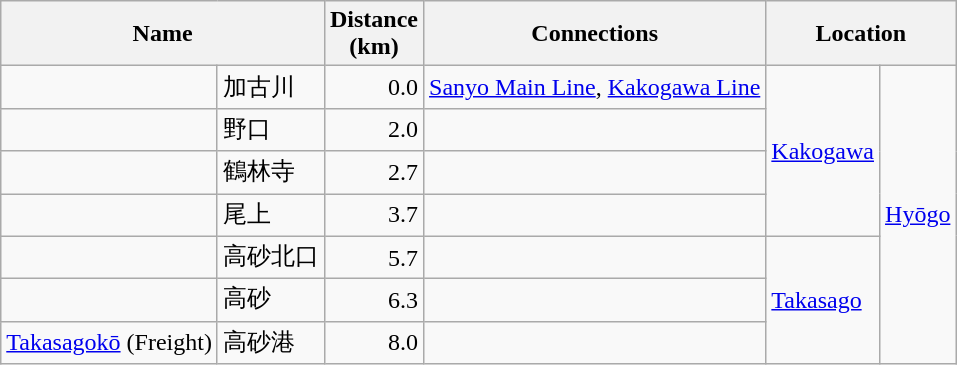<table class="wikitable" rules="all">
<tr>
<th colspan="2">Name</th>
<th>Distance<br>(km)</th>
<th>Connections</th>
<th colspan=2>Location</th>
</tr>
<tr>
<td></td>
<td>加古川</td>
<td style="text-align:right">0.0</td>
<td><a href='#'>Sanyo Main Line</a>, <a href='#'>Kakogawa Line</a></td>
<td rowspan="4"><a href='#'>Kakogawa</a></td>
<td rowspan="7"><a href='#'>Hyōgo</a></td>
</tr>
<tr>
<td></td>
<td>野口</td>
<td style="text-align:right">2.0</td>
<td> </td>
</tr>
<tr>
<td></td>
<td>鶴林寺</td>
<td style="text-align:right">2.7</td>
<td> </td>
</tr>
<tr>
<td></td>
<td>尾上</td>
<td style="text-align:right">3.7</td>
<td> </td>
</tr>
<tr>
<td></td>
<td>高砂北口</td>
<td style="text-align:right">5.7</td>
<td> </td>
<td rowspan="3"><a href='#'>Takasago</a></td>
</tr>
<tr>
<td></td>
<td>高砂</td>
<td style="text-align:right">6.3</td>
<td> </td>
</tr>
<tr>
<td><a href='#'>Takasagokō</a> (Freight)</td>
<td>高砂港</td>
<td style="text-align:right">8.0</td>
<td> </td>
</tr>
</table>
